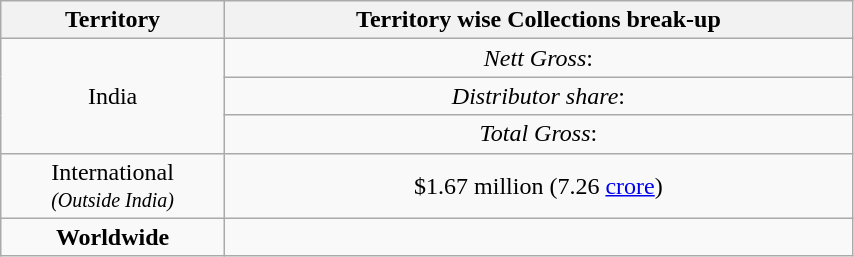<table class="wikitable"  style="float:centre; width:45%; text-align:center;">
<tr>
<th>Territory</th>
<th>Territory wise Collections break-up</th>
</tr>
<tr>
<td rowspan="3">India</td>
<td><em>Nett Gross</em>:<br></td>
</tr>
<tr>
<td><em>Distributor share</em>:<br></td>
</tr>
<tr>
<td><em>Total Gross</em>:<br></td>
</tr>
<tr>
<td rowspan="1">International<br> <small><em>(Outside India)</em></small></td>
<td>$1.67 million (7.26 <a href='#'>crore</a>)</td>
</tr>
<tr>
<td><strong>Worldwide</strong></td>
<td></td>
</tr>
</table>
